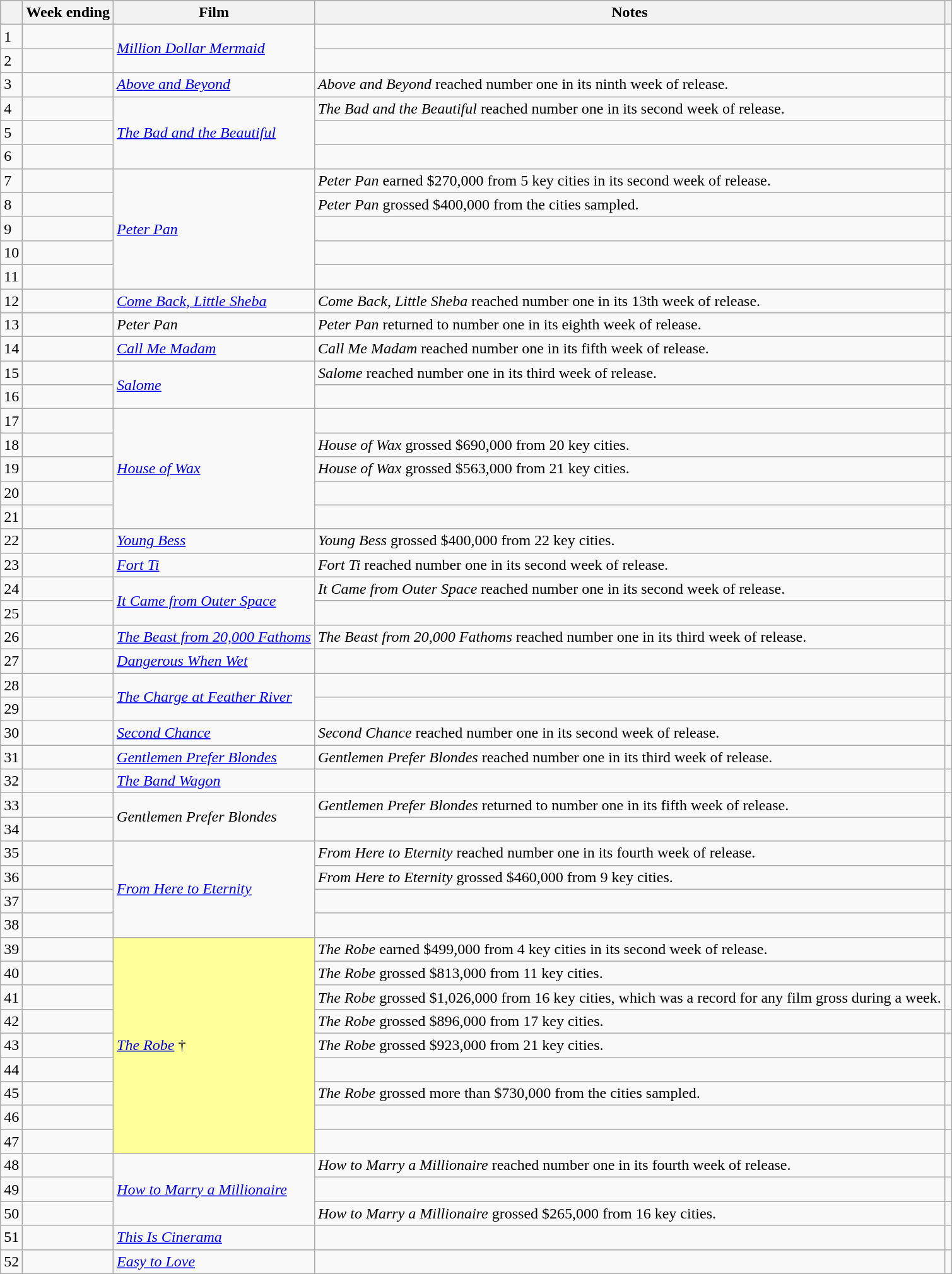<table class="wikitable sortable">
<tr>
<th></th>
<th>Week ending</th>
<th>Film</th>
<th>Notes</th>
<th class="unsortable"></th>
</tr>
<tr>
<td>1</td>
<td></td>
<td rowspan="2"><em><a href='#'>Million Dollar Mermaid</a></em></td>
<td></td>
<td></td>
</tr>
<tr>
<td>2</td>
<td></td>
<td></td>
<td></td>
</tr>
<tr>
<td>3</td>
<td></td>
<td><em><a href='#'>Above and Beyond</a></em></td>
<td><em>Above and Beyond</em> reached number one in its ninth week of release.</td>
<td></td>
</tr>
<tr>
<td>4</td>
<td></td>
<td rowspan="3"><em><a href='#'>The Bad and the Beautiful</a></em></td>
<td><em>The Bad and the Beautiful</em> reached number one in its second week of release.</td>
<td></td>
</tr>
<tr>
<td>5</td>
<td></td>
<td></td>
<td></td>
</tr>
<tr>
<td>6</td>
<td></td>
<td></td>
<td></td>
</tr>
<tr>
<td>7</td>
<td></td>
<td rowspan="5"><em><a href='#'>Peter Pan</a></em></td>
<td><em>Peter Pan</em> earned $270,000 from 5 key cities in its second week of release.</td>
<td></td>
</tr>
<tr>
<td>8</td>
<td></td>
<td><em>Peter Pan</em> grossed $400,000 from the cities sampled.</td>
<td></td>
</tr>
<tr>
<td>9</td>
<td></td>
<td></td>
<td></td>
</tr>
<tr>
<td>10</td>
<td></td>
<td></td>
<td></td>
</tr>
<tr>
<td>11</td>
<td></td>
<td></td>
<td></td>
</tr>
<tr>
<td>12</td>
<td></td>
<td><em><a href='#'>Come Back, Little Sheba</a></em></td>
<td><em>Come Back, Little Sheba</em> reached number one in its 13th week of release.</td>
<td></td>
</tr>
<tr>
<td>13</td>
<td></td>
<td><em>Peter Pan</em></td>
<td><em>Peter Pan</em> returned to number one in its eighth week of release.</td>
<td></td>
</tr>
<tr>
<td>14</td>
<td></td>
<td><em><a href='#'>Call Me Madam</a></em></td>
<td><em>Call Me Madam</em> reached number one in its fifth week of release.</td>
<td></td>
</tr>
<tr>
<td>15</td>
<td></td>
<td rowspan="2"><em><a href='#'>Salome</a></em></td>
<td><em>Salome</em> reached number one in its third week of release.</td>
<td></td>
</tr>
<tr>
<td>16</td>
<td></td>
<td></td>
<td></td>
</tr>
<tr>
<td>17</td>
<td></td>
<td rowspan="5"><em><a href='#'>House of Wax</a></em></td>
<td></td>
<td></td>
</tr>
<tr>
<td>18</td>
<td></td>
<td><em>House of Wax</em> grossed $690,000 from 20 key cities.</td>
<td></td>
</tr>
<tr>
<td>19</td>
<td></td>
<td><em>House of Wax</em> grossed $563,000 from 21 key cities.</td>
<td></td>
</tr>
<tr>
<td>20</td>
<td></td>
<td></td>
<td></td>
</tr>
<tr>
<td>21</td>
<td></td>
<td></td>
<td></td>
</tr>
<tr>
<td>22</td>
<td></td>
<td><em><a href='#'>Young Bess</a></em></td>
<td><em>Young Bess</em> grossed $400,000 from 22 key cities.</td>
<td></td>
</tr>
<tr>
<td>23</td>
<td></td>
<td><em><a href='#'>Fort Ti</a></em></td>
<td><em>Fort Ti</em> reached number one in its second week of release.</td>
<td></td>
</tr>
<tr>
<td>24</td>
<td></td>
<td rowspan="2"><em><a href='#'>It Came from Outer Space</a></em></td>
<td><em>It Came from Outer Space</em> reached number one in its second week of release.</td>
<td></td>
</tr>
<tr>
<td>25</td>
<td></td>
<td></td>
<td></td>
</tr>
<tr>
<td>26</td>
<td></td>
<td><em><a href='#'>The Beast from 20,000 Fathoms</a></em></td>
<td><em>The Beast from 20,000 Fathoms</em> reached number one in its third week of release.</td>
<td></td>
</tr>
<tr>
<td>27</td>
<td></td>
<td><em><a href='#'>Dangerous When Wet</a></em></td>
<td></td>
<td></td>
</tr>
<tr>
<td>28</td>
<td></td>
<td rowspan="2"><em><a href='#'>The Charge at Feather River</a></em></td>
<td></td>
<td></td>
</tr>
<tr>
<td>29</td>
<td></td>
<td></td>
<td></td>
</tr>
<tr>
<td>30</td>
<td></td>
<td><em><a href='#'>Second Chance</a></em></td>
<td><em>Second Chance</em> reached number one in its second week of release.</td>
<td></td>
</tr>
<tr>
<td>31</td>
<td></td>
<td><em><a href='#'>Gentlemen Prefer Blondes</a></em></td>
<td><em>Gentlemen Prefer Blondes</em> reached number one in its third week of release.</td>
<td></td>
</tr>
<tr>
<td>32</td>
<td></td>
<td><em><a href='#'>The Band Wagon</a></em></td>
<td></td>
<td></td>
</tr>
<tr>
<td>33</td>
<td></td>
<td rowspan="2"><em>Gentlemen Prefer Blondes</em></td>
<td><em>Gentlemen Prefer Blondes</em> returned to number one in its fifth week of release.</td>
<td></td>
</tr>
<tr>
<td>34</td>
<td></td>
<td></td>
<td></td>
</tr>
<tr>
<td>35</td>
<td></td>
<td rowspan="4"><em><a href='#'>From Here to Eternity</a></em></td>
<td><em>From Here to Eternity</em> reached number one in its fourth week of release.</td>
<td></td>
</tr>
<tr>
<td>36</td>
<td></td>
<td><em>From Here to Eternity</em> grossed $460,000 from 9 key cities.</td>
<td></td>
</tr>
<tr>
<td>37</td>
<td></td>
<td></td>
<td></td>
</tr>
<tr>
<td>38</td>
<td></td>
<td></td>
<td></td>
</tr>
<tr>
<td>39</td>
<td></td>
<td rowspan="9" style="background-color:#FFFF99"><em><a href='#'>The Robe</a></em> †</td>
<td><em>The Robe</em> earned $499,000 from 4 key cities in its second week of release.</td>
<td></td>
</tr>
<tr>
<td>40</td>
<td></td>
<td><em>The Robe</em> grossed $813,000 from 11 key cities.</td>
<td></td>
</tr>
<tr>
<td>41</td>
<td></td>
<td><em>The Robe</em> grossed $1,026,000 from 16 key cities, which was a record for any film gross during a week.</td>
<td></td>
</tr>
<tr>
<td>42</td>
<td></td>
<td><em>The Robe</em> grossed $896,000 from 17 key cities.</td>
<td></td>
</tr>
<tr>
<td>43</td>
<td></td>
<td><em>The Robe</em> grossed $923,000 from 21 key cities.</td>
<td></td>
</tr>
<tr>
<td>44</td>
<td></td>
<td></td>
<td></td>
</tr>
<tr>
<td>45</td>
<td></td>
<td><em>The Robe</em> grossed more than $730,000 from the cities sampled.</td>
<td></td>
</tr>
<tr>
<td>46</td>
<td></td>
<td></td>
<td></td>
</tr>
<tr>
<td>47</td>
<td></td>
<td></td>
<td></td>
</tr>
<tr>
<td>48</td>
<td></td>
<td rowspan="3"><em><a href='#'>How to Marry a Millionaire</a></em></td>
<td><em>How to Marry a Millionaire</em> reached number one in its fourth week of release.</td>
<td></td>
</tr>
<tr>
<td>49</td>
<td></td>
<td></td>
<td></td>
</tr>
<tr>
<td>50</td>
<td></td>
<td><em>How to Marry a Millionaire</em> grossed $265,000 from 16 key cities.</td>
<td></td>
</tr>
<tr>
<td>51</td>
<td></td>
<td><em><a href='#'>This Is Cinerama</a></em></td>
<td></td>
<td></td>
</tr>
<tr>
<td>52</td>
<td></td>
<td><em><a href='#'>Easy to Love</a></em></td>
<td></td>
<td></td>
</tr>
</table>
